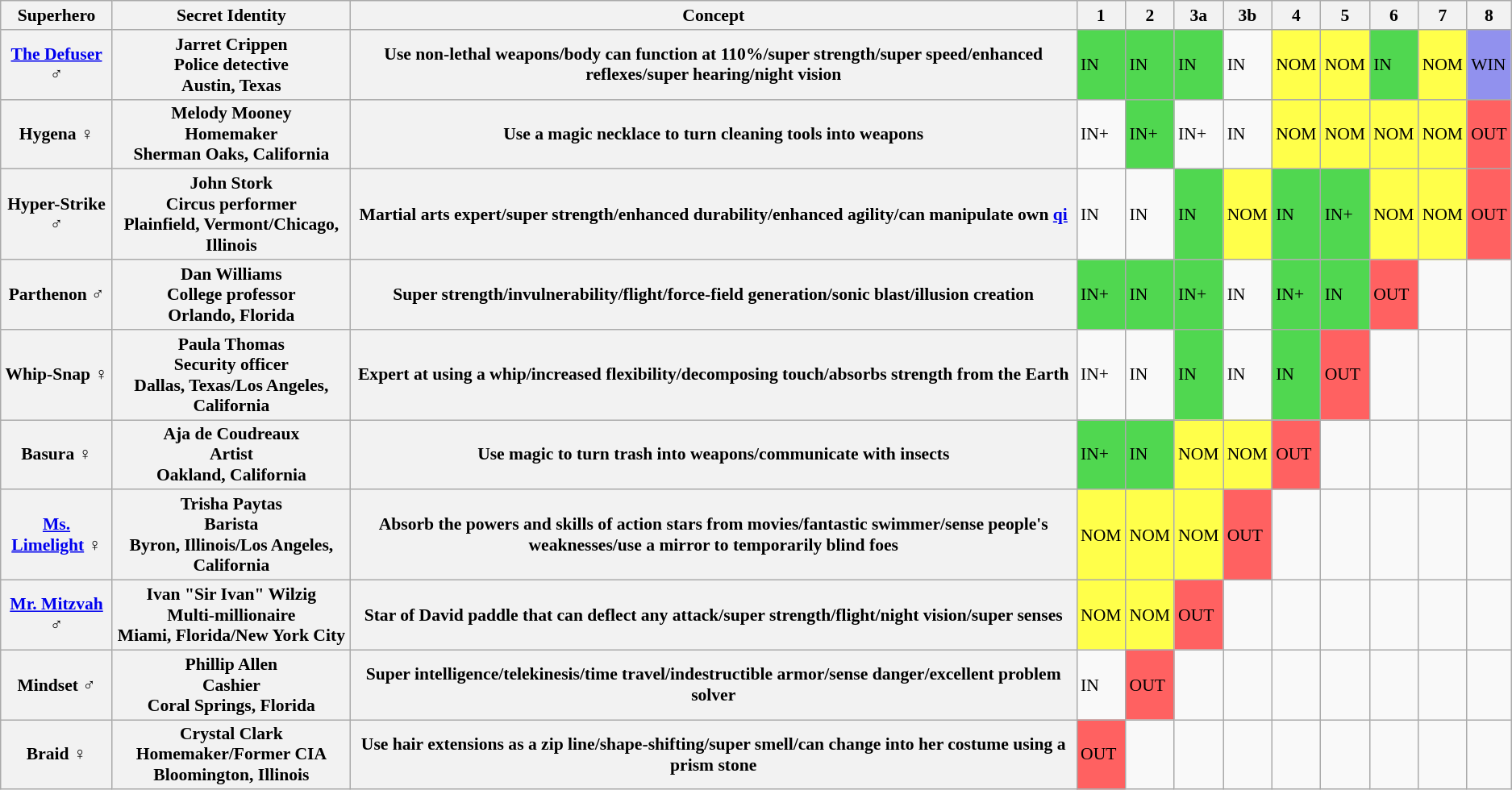<table class="wikitable" style="font-size:90%;">
<tr>
<th>Superhero</th>
<th>Secret Identity</th>
<th>Concept</th>
<th>1</th>
<th>2</th>
<th>3a</th>
<th>3b</th>
<th>4</th>
<th>5</th>
<th>6</th>
<th>7</th>
<th>8</th>
</tr>
<tr>
<th><a href='#'>The Defuser</a> ♂</th>
<th>Jarret Crippen<br>Police detective<br>Austin, Texas</th>
<th>Use non-lethal weapons/body can function at 110%/super strength/super speed/enhanced reflexes/super hearing/night vision</th>
<td style="background:#50d750;">IN</td>
<td style="background:#50d750;">IN</td>
<td style="background:#50d750;">IN</td>
<td>IN</td>
<td style="background:#FFFF4A;">NOM</td>
<td style="background:#FFFF4A;">NOM</td>
<td style="background:#50d750;">IN</td>
<td style="background:#FFFF4A;">NOM</td>
<td style="background:#9191EE;">WIN</td>
</tr>
<tr>
<th>Hygena ♀</th>
<th>Melody Mooney<br>Homemaker<br>Sherman Oaks, California</th>
<th>Use a magic necklace to turn cleaning tools into weapons</th>
<td>IN+</td>
<td style="background:#50d750;">IN+</td>
<td>IN+</td>
<td>IN</td>
<td style="background:#FFFF4A;">NOM</td>
<td style="background:#FFFF4A;">NOM</td>
<td style="background:#FFFF4A;">NOM</td>
<td style="background:#FFFF4A;">NOM</td>
<td style="background:#ff6161;">OUT</td>
</tr>
<tr>
<th>Hyper-Strike ♂</th>
<th>John Stork<br>Circus performer<br>Plainfield, Vermont/Chicago, Illinois</th>
<th>Martial arts expert/super strength/enhanced durability/enhanced agility/can manipulate own <a href='#'>qi</a></th>
<td>IN</td>
<td>IN</td>
<td style="background:#50d750;">IN</td>
<td style="background:#FFFF4A;">NOM</td>
<td style="background:#50d750;">IN</td>
<td style="background:#50d750;">IN+</td>
<td style="background:#FFFF4A;">NOM</td>
<td style="background:#FFFF4A;">NOM</td>
<td style="background:#ff6161;">OUT</td>
</tr>
<tr>
<th>Parthenon ♂</th>
<th>Dan Williams<br>College professor<br>Orlando, Florida</th>
<th>Super strength/invulnerability/flight/force-field generation/sonic blast/illusion creation</th>
<td style="background:#50d750;">IN+</td>
<td style="background:#50d750;">IN</td>
<td style="background:#50d750;">IN+</td>
<td>IN</td>
<td style="background:#50d750;">IN+</td>
<td style="background:#50d750;">IN</td>
<td style="background:#ff6161;">OUT</td>
<td></td>
<td></td>
</tr>
<tr>
<th>Whip-Snap ♀</th>
<th>Paula Thomas<br>Security officer<br>Dallas, Texas/Los Angeles, California</th>
<th>Expert at using a whip/increased flexibility/decomposing touch/absorbs strength from the Earth</th>
<td>IN+</td>
<td>IN</td>
<td style="background:#50d750;">IN</td>
<td>IN</td>
<td style="background:#50d750;">IN</td>
<td style="background:#ff6161;">OUT</td>
<td></td>
<td></td>
<td></td>
</tr>
<tr>
<th>Basura ♀</th>
<th>Aja de Coudreaux<br>Artist<br>Oakland, California</th>
<th>Use magic to turn trash into weapons/communicate with insects</th>
<td style="background:#50d750;">IN+</td>
<td style="background:#50d750;">IN</td>
<td style="background:#FFFF4A;">NOM</td>
<td style="background:#FFFF4A;">NOM</td>
<td style="background:#ff6161;">OUT</td>
<td></td>
<td></td>
<td></td>
<td></td>
</tr>
<tr>
<th><a href='#'>Ms. Limelight</a> ♀</th>
<th>Trisha Paytas<br>Barista<br>Byron, Illinois/Los Angeles, California</th>
<th>Absorb the powers and skills of action stars from movies/fantastic swimmer/sense people's weaknesses/use a mirror to temporarily blind foes</th>
<td style="background:#FFFF4A;">NOM</td>
<td style="background:#FFFF4A;">NOM</td>
<td style="background:#FFFF4A;">NOM</td>
<td style="background:#ff6161;">OUT</td>
<td></td>
<td></td>
<td></td>
<td></td>
<td></td>
</tr>
<tr>
<th><a href='#'>Mr. Mitzvah</a> ♂</th>
<th>Ivan "Sir Ivan" Wilzig<br>Multi-millionaire<br>Miami, Florida/New York City</th>
<th>Star of David paddle that can deflect any attack/super strength/flight/night vision/super senses</th>
<td style="background:#FFFF4A;">NOM</td>
<td style="background:#FFFF4A;">NOM</td>
<td style="background:#ff6161;">OUT</td>
<td></td>
<td></td>
<td></td>
<td></td>
<td></td>
<td></td>
</tr>
<tr>
<th>Mindset ♂</th>
<th>Phillip Allen<br>Cashier<br>Coral Springs, Florida</th>
<th>Super intelligence/telekinesis/time travel/indestructible armor/sense danger/excellent problem solver</th>
<td>IN</td>
<td style="background:#ff6161;">OUT</td>
<td></td>
<td></td>
<td></td>
<td></td>
<td></td>
<td></td>
<td></td>
</tr>
<tr>
<th>Braid ♀</th>
<th>Crystal Clark<br>Homemaker/Former CIA<br>Bloomington, Illinois</th>
<th>Use hair extensions as a zip line/shape-shifting/super smell/can change into her costume using a prism stone</th>
<td style="background:#ff6161;">OUT</td>
<td></td>
<td></td>
<td></td>
<td></td>
<td></td>
<td></td>
<td></td>
<td></td>
</tr>
</table>
